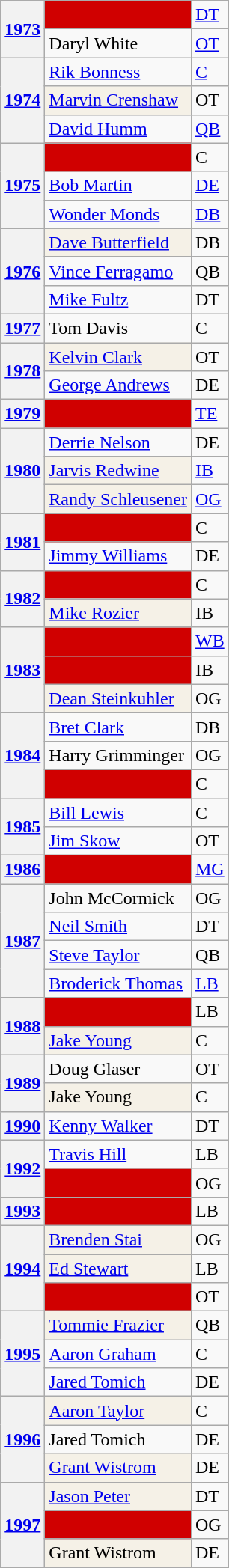<table class=wikitable>
<tr>
<th rowspan=2><a href='#'>1973</a></th>
<td bgcolor=d00000></td>
<td><a href='#'>DT</a></td>
</tr>
<tr>
<td>Daryl White </td>
<td><a href='#'>OT</a></td>
</tr>
<tr>
<th rowspan=3><a href='#'>1974</a></th>
<td><a href='#'>Rik Bonness</a></td>
<td><a href='#'>C</a></td>
</tr>
<tr>
<td bgcolor=f5f1e7><a href='#'>Marvin Crenshaw</a></td>
<td>OT</td>
</tr>
<tr>
<td><a href='#'>David Humm</a></td>
<td><a href='#'>QB</a></td>
</tr>
<tr>
<th rowspan=3><a href='#'>1975</a></th>
<td bgcolor=d00000> </td>
<td>C</td>
</tr>
<tr>
<td><a href='#'>Bob Martin</a></td>
<td><a href='#'>DE</a></td>
</tr>
<tr>
<td><a href='#'>Wonder Monds</a></td>
<td><a href='#'>DB</a></td>
</tr>
<tr>
<th rowspan=3><a href='#'>1976</a></th>
<td bgcolor=f5f1e7><a href='#'>Dave Butterfield</a></td>
<td>DB</td>
</tr>
<tr>
<td><a href='#'>Vince Ferragamo</a></td>
<td>QB</td>
</tr>
<tr>
<td><a href='#'>Mike Fultz</a></td>
<td>DT</td>
</tr>
<tr>
<th><a href='#'>1977</a></th>
<td>Tom Davis</td>
<td>C</td>
</tr>
<tr>
<th rowspan=2><a href='#'>1978</a></th>
<td bgcolor=f5f1e7><a href='#'>Kelvin Clark</a></td>
<td>OT</td>
</tr>
<tr>
<td><a href='#'>George Andrews</a></td>
<td>DE</td>
</tr>
<tr>
<th><a href='#'>1979</a></th>
<td bgcolor=d00000></td>
<td><a href='#'>TE</a></td>
</tr>
<tr>
<th rowspan=3><a href='#'>1980</a></th>
<td><a href='#'>Derrie Nelson</a></td>
<td>DE</td>
</tr>
<tr>
<td bgcolor=f5f1e7><a href='#'>Jarvis Redwine</a></td>
<td><a href='#'>IB</a></td>
</tr>
<tr>
<td bgcolor=f5f1e7><a href='#'>Randy Schleusener</a></td>
<td><a href='#'>OG</a></td>
</tr>
<tr>
<th rowspan=2><a href='#'>1981</a></th>
<td bgcolor=d00000></td>
<td>C</td>
</tr>
<tr>
<td><a href='#'>Jimmy Williams</a></td>
<td>DE</td>
</tr>
<tr>
<th rowspan=2><a href='#'>1982</a></th>
<td bgcolor=d00000> </td>
<td>C</td>
</tr>
<tr>
<td bgcolor=f5f1e7><a href='#'>Mike Rozier</a></td>
<td>IB</td>
</tr>
<tr>
<th rowspan=3><a href='#'>1983</a></th>
<td bgcolor=d00000></td>
<td><a href='#'>WB</a></td>
</tr>
<tr>
<td bgcolor=d00000> </td>
<td>IB</td>
</tr>
<tr>
<td bgcolor=f5f1e7><a href='#'>Dean Steinkuhler</a></td>
<td>OG</td>
</tr>
<tr>
<th rowspan=3><a href='#'>1984</a></th>
<td><a href='#'>Bret Clark</a></td>
<td>DB</td>
</tr>
<tr>
<td>Harry Grimminger</td>
<td>OG</td>
</tr>
<tr>
<td bgcolor=d00000></td>
<td>C</td>
</tr>
<tr>
<th rowspan=2><a href='#'>1985</a></th>
<td><a href='#'>Bill Lewis</a></td>
<td>C</td>
</tr>
<tr>
<td><a href='#'>Jim Skow</a></td>
<td>OT</td>
</tr>
<tr>
<th><a href='#'>1986</a></th>
<td bgcolor=d00000></td>
<td><a href='#'>MG</a></td>
</tr>
<tr>
<th rowspan=4><a href='#'>1987</a></th>
<td>John McCormick</td>
<td>OG</td>
</tr>
<tr>
<td><a href='#'>Neil Smith</a></td>
<td>DT</td>
</tr>
<tr>
<td><a href='#'>Steve Taylor</a></td>
<td>QB</td>
</tr>
<tr>
<td><a href='#'>Broderick Thomas</a></td>
<td><a href='#'>LB</a></td>
</tr>
<tr>
<th rowspan=2><a href='#'>1988</a></th>
<td bgcolor=d00000> </td>
<td>LB</td>
</tr>
<tr>
<td bgcolor=f5f1e7><a href='#'>Jake Young</a></td>
<td>C</td>
</tr>
<tr>
<th rowspan=2><a href='#'>1989</a></th>
<td>Doug Glaser</td>
<td>OT</td>
</tr>
<tr>
<td bgcolor=f5f1e7>Jake Young </td>
<td>C</td>
</tr>
<tr>
<th><a href='#'>1990</a></th>
<td><a href='#'>Kenny Walker</a></td>
<td>DT</td>
</tr>
<tr>
<th rowspan=2><a href='#'>1992</a></th>
<td><a href='#'>Travis Hill</a></td>
<td>LB</td>
</tr>
<tr>
<td bgcolor=d00000></td>
<td>OG</td>
</tr>
<tr>
<th><a href='#'>1993</a></th>
<td bgcolor=d00000></td>
<td>LB</td>
</tr>
<tr>
<th rowspan=3><a href='#'>1994</a></th>
<td bgcolor=f5f1e7><a href='#'>Brenden Stai</a></td>
<td>OG</td>
</tr>
<tr>
<td bgcolor=f5f1e7><a href='#'>Ed Stewart</a></td>
<td>LB</td>
</tr>
<tr>
<td bgcolor=d00000></td>
<td>OT</td>
</tr>
<tr>
<th rowspan=3><a href='#'>1995</a></th>
<td bgcolor=f5f1e7><a href='#'>Tommie Frazier</a></td>
<td>QB</td>
</tr>
<tr>
<td><a href='#'>Aaron Graham</a></td>
<td>C</td>
</tr>
<tr>
<td><a href='#'>Jared Tomich</a></td>
<td>DE</td>
</tr>
<tr>
<th rowspan=3><a href='#'>1996</a></th>
<td bgcolor=f5f1e7><a href='#'>Aaron Taylor</a></td>
<td>C</td>
</tr>
<tr>
<td>Jared Tomich </td>
<td>DE</td>
</tr>
<tr>
<td bgcolor=f5f1e7><a href='#'>Grant Wistrom</a></td>
<td>DE</td>
</tr>
<tr>
<th rowspan=3><a href='#'>1997</a></th>
<td bgcolor=f5f1e7><a href='#'>Jason Peter</a></td>
<td>DT</td>
</tr>
<tr>
<td bgcolor=d00000> </td>
<td>OG</td>
</tr>
<tr>
<td bgcolor=f5f1e7>Grant Wistrom </td>
<td>DE</td>
</tr>
</table>
